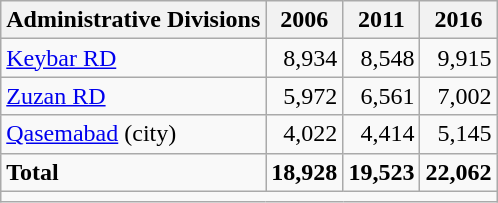<table class="wikitable">
<tr>
<th>Administrative Divisions</th>
<th>2006</th>
<th>2011</th>
<th>2016</th>
</tr>
<tr>
<td><a href='#'>Keybar RD</a></td>
<td style="text-align: right;">8,934</td>
<td style="text-align: right;">8,548</td>
<td style="text-align: right;">9,915</td>
</tr>
<tr>
<td><a href='#'>Zuzan RD</a></td>
<td style="text-align: right;">5,972</td>
<td style="text-align: right;">6,561</td>
<td style="text-align: right;">7,002</td>
</tr>
<tr>
<td><a href='#'>Qasemabad</a> (city)</td>
<td style="text-align: right;">4,022</td>
<td style="text-align: right;">4,414</td>
<td style="text-align: right;">5,145</td>
</tr>
<tr>
<td><strong>Total</strong></td>
<td style="text-align: right;"><strong>18,928</strong></td>
<td style="text-align: right;"><strong>19,523</strong></td>
<td style="text-align: right;"><strong>22,062</strong></td>
</tr>
<tr>
<td colspan=4></td>
</tr>
</table>
